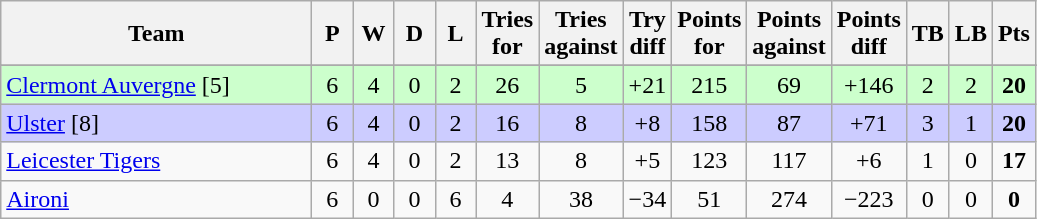<table class="wikitable" style="text-align: center;">
<tr>
<th width="200">Team</th>
<th width="20">P</th>
<th width="20">W</th>
<th width="20">D</th>
<th width="20">L</th>
<th width="20">Tries for</th>
<th width="20">Tries against</th>
<th width="20">Try diff</th>
<th width="20">Points for</th>
<th width="20">Points against</th>
<th width="25">Points diff</th>
<th width="20">TB</th>
<th width="20">LB</th>
<th width="20">Pts</th>
</tr>
<tr>
</tr>
<tr bgcolor="#ccffcc">
<td align=left> <a href='#'>Clermont Auvergne</a> [5]</td>
<td>6</td>
<td>4</td>
<td>0</td>
<td>2</td>
<td>26</td>
<td>5</td>
<td>+21</td>
<td>215</td>
<td>69</td>
<td>+146</td>
<td>2</td>
<td>2</td>
<td><strong>20</strong></td>
</tr>
<tr bgcolor="#ccccff">
<td align=left> <a href='#'>Ulster</a> [8]</td>
<td>6</td>
<td>4</td>
<td>0</td>
<td>2</td>
<td>16</td>
<td>8</td>
<td>+8</td>
<td>158</td>
<td>87</td>
<td>+71</td>
<td>3</td>
<td>1</td>
<td><strong>20</strong></td>
</tr>
<tr>
<td align=left> <a href='#'>Leicester Tigers</a></td>
<td>6</td>
<td>4</td>
<td>0</td>
<td>2</td>
<td>13</td>
<td>8</td>
<td>+5</td>
<td>123</td>
<td>117</td>
<td>+6</td>
<td>1</td>
<td>0</td>
<td><strong>17</strong></td>
</tr>
<tr>
<td align=left> <a href='#'>Aironi</a></td>
<td>6</td>
<td>0</td>
<td>0</td>
<td>6</td>
<td>4</td>
<td>38</td>
<td>−34</td>
<td>51</td>
<td>274</td>
<td>−223</td>
<td>0</td>
<td>0</td>
<td><strong>0</strong></td>
</tr>
</table>
